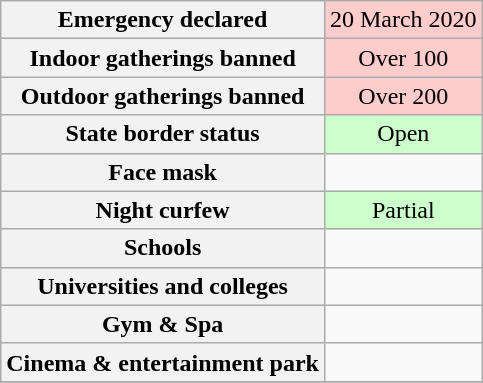<table class="wikitable" style="text-align:center">
<tr>
<th>Emergency declared</th>
<td style="background:#fcc;">20 March 2020</td>
</tr>
<tr>
<th>Indoor gatherings banned</th>
<td style="background:#fcc;">Over 100</td>
</tr>
<tr>
<th>Outdoor gatherings banned</th>
<td style="background:#fcc; text-align:Center;">Over 200</td>
</tr>
<tr>
<th>State border status</th>
<td style="background:#cfc;">Open</td>
</tr>
<tr>
<th>Face mask</th>
<td></td>
</tr>
<tr>
<th>Night curfew</th>
<td style="background:#cfc;">Partial </td>
</tr>
<tr>
<th>Schools</th>
<td></td>
</tr>
<tr>
<th>Universities and colleges</th>
<td></td>
</tr>
<tr>
<th>Gym & Spa</th>
<td></td>
</tr>
<tr>
<th>Cinema & entertainment park</th>
<td></td>
</tr>
<tr>
</tr>
</table>
